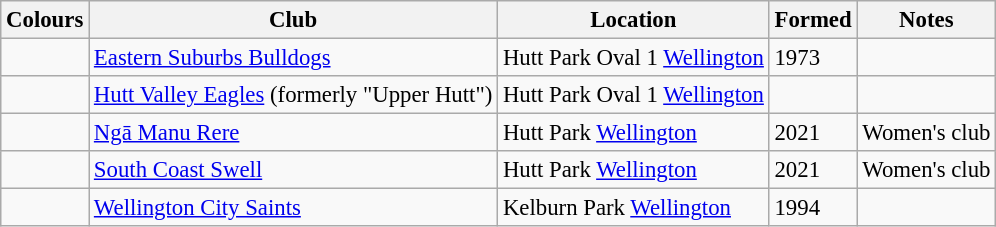<table class="wikitable" style="font-size: 95%;">
<tr>
<th>Colours</th>
<th>Club</th>
<th>Location</th>
<th>Formed</th>
<th>Notes</th>
</tr>
<tr>
<td></td>
<td><a href='#'>Eastern Suburbs Bulldogs</a></td>
<td>Hutt Park Oval 1 <a href='#'>Wellington</a></td>
<td>1973</td>
<td></td>
</tr>
<tr>
<td></td>
<td><a href='#'>Hutt Valley Eagles</a> (formerly "Upper Hutt")</td>
<td>Hutt Park Oval 1 <a href='#'>Wellington</a></td>
<td></td>
<td></td>
</tr>
<tr>
<td></td>
<td><a href='#'>Ngā Manu Rere</a></td>
<td>Hutt Park <a href='#'>Wellington</a></td>
<td>2021</td>
<td>Women's club</td>
</tr>
<tr>
<td></td>
<td><a href='#'>South Coast Swell</a></td>
<td>Hutt Park <a href='#'>Wellington</a></td>
<td>2021</td>
<td>Women's club</td>
</tr>
<tr>
<td></td>
<td><a href='#'>Wellington City Saints</a></td>
<td>Kelburn Park <a href='#'>Wellington</a></td>
<td>1994</td>
<td></td>
</tr>
</table>
